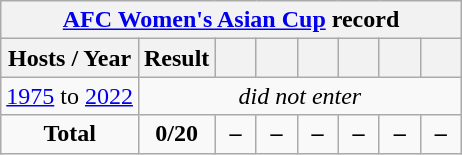<table class="wikitable" style="text-align: center;">
<tr>
<th colspan=8><a href='#'>AFC Women's Asian Cup</a> record</th>
</tr>
<tr>
<th>Hosts / Year</th>
<th>Result</th>
<th width=20></th>
<th width=20></th>
<th width=20></th>
<th width=20></th>
<th width=20></th>
<th width=20></th>
</tr>
<tr>
<td> <a href='#'>1975</a> to  <a href='#'>2022</a></td>
<td colspan=7><em>did not enter</em></td>
</tr>
<tr>
<td><strong>Total</strong></td>
<td><strong>0/20</strong></td>
<td><strong>–</strong></td>
<td><strong>–</strong></td>
<td><strong>–</strong></td>
<td><strong>–</strong></td>
<td><strong>–</strong></td>
<td><strong>–</strong></td>
</tr>
</table>
